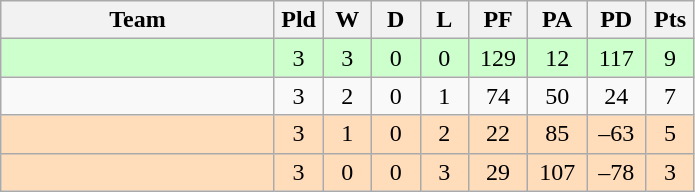<table class="wikitable" style="text-align:center;">
<tr>
<th width=175>Team</th>
<th width=25 abbr="Played">Pld</th>
<th width=25 abbr="Won">W</th>
<th width=25 abbr="Drawn">D</th>
<th width=25 abbr="Lost">L</th>
<th width=32 abbr="Points for">PF</th>
<th width=32 abbr="Points against">PA</th>
<th width=32 abbr="Points difference">PD</th>
<th width=25 abbr="Points">Pts</th>
</tr>
<tr bgcolor="#ccffcc">
<td align=left></td>
<td>3</td>
<td>3</td>
<td>0</td>
<td>0</td>
<td>129</td>
<td>12</td>
<td>117</td>
<td>9</td>
</tr>
<tr>
<td align=left></td>
<td>3</td>
<td>2</td>
<td>0</td>
<td>1</td>
<td>74</td>
<td>50</td>
<td>24</td>
<td>7</td>
</tr>
<tr bgcolor="#ffddbb">
<td align=left></td>
<td>3</td>
<td>1</td>
<td>0</td>
<td>2</td>
<td>22</td>
<td>85</td>
<td>–63</td>
<td>5</td>
</tr>
<tr bgcolor="#ffddbb">
<td align=left></td>
<td>3</td>
<td>0</td>
<td>0</td>
<td>3</td>
<td>29</td>
<td>107</td>
<td>–78</td>
<td>3</td>
</tr>
</table>
